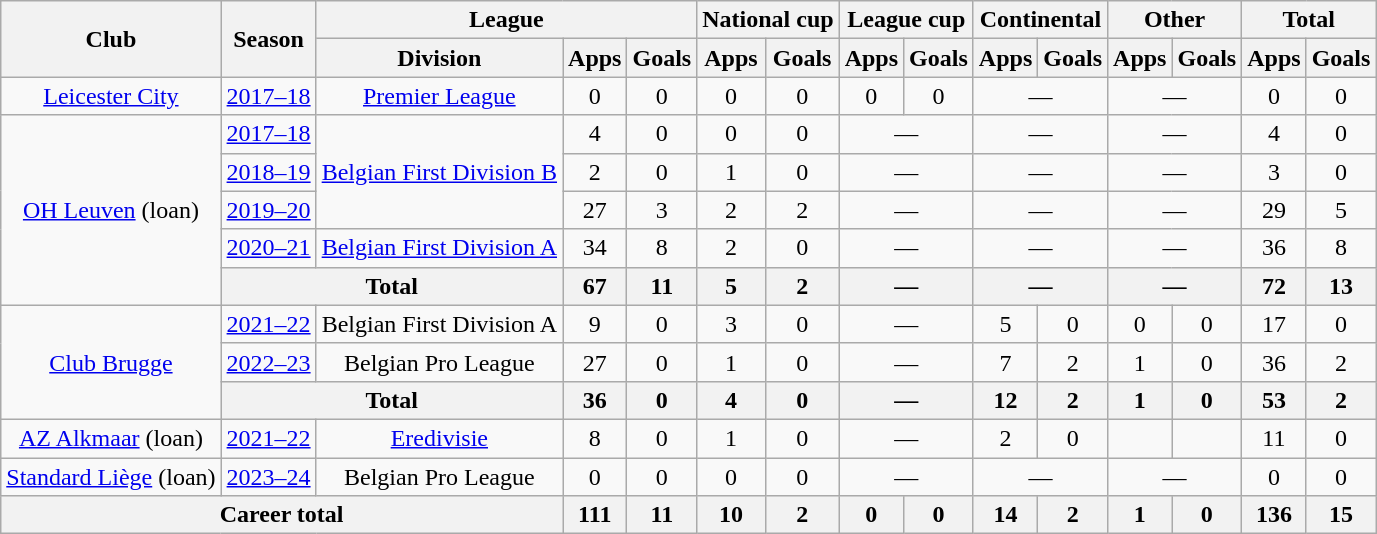<table class=wikitable style="text-align: center">
<tr>
<th rowspan=2>Club</th>
<th rowspan=2>Season</th>
<th colspan=3>League</th>
<th colspan=2>National cup</th>
<th colspan=2>League cup</th>
<th colspan="2">Continental</th>
<th colspan="2">Other</th>
<th colspan="2">Total</th>
</tr>
<tr>
<th>Division</th>
<th>Apps</th>
<th>Goals</th>
<th>Apps</th>
<th>Goals</th>
<th>Apps</th>
<th>Goals</th>
<th>Apps</th>
<th>Goals</th>
<th>Apps</th>
<th>Goals</th>
<th>Apps</th>
<th>Goals</th>
</tr>
<tr>
<td><a href='#'>Leicester City</a></td>
<td><a href='#'>2017–18</a></td>
<td><a href='#'>Premier League</a></td>
<td>0</td>
<td>0</td>
<td>0</td>
<td>0</td>
<td>0</td>
<td>0</td>
<td colspan="2">—</td>
<td colspan="2">—</td>
<td>0</td>
<td>0</td>
</tr>
<tr>
<td rowspan="5"><a href='#'>OH Leuven</a> (loan)</td>
<td><a href='#'>2017–18</a></td>
<td rowspan="3"><a href='#'>Belgian First Division B</a></td>
<td>4</td>
<td>0</td>
<td>0</td>
<td>0</td>
<td colspan="2">—</td>
<td colspan="2">—</td>
<td colspan="2">—</td>
<td>4</td>
<td>0</td>
</tr>
<tr>
<td><a href='#'>2018–19</a></td>
<td>2</td>
<td>0</td>
<td>1</td>
<td>0</td>
<td colspan="2">—</td>
<td colspan="2">—</td>
<td colspan="2">—</td>
<td>3</td>
<td>0</td>
</tr>
<tr>
<td><a href='#'>2019–20</a></td>
<td>27</td>
<td>3</td>
<td>2</td>
<td>2</td>
<td colspan="2">—</td>
<td colspan="2">—</td>
<td colspan="2">—</td>
<td>29</td>
<td>5</td>
</tr>
<tr>
<td><a href='#'>2020–21</a></td>
<td><a href='#'>Belgian First Division A</a></td>
<td>34</td>
<td>8</td>
<td>2</td>
<td>0</td>
<td colspan="2">—</td>
<td colspan="2">—</td>
<td colspan="2">—</td>
<td>36</td>
<td>8</td>
</tr>
<tr>
<th colspan="2">Total</th>
<th>67</th>
<th>11</th>
<th>5</th>
<th>2</th>
<th colspan="2">—</th>
<th colspan="2">—</th>
<th colspan="2">—</th>
<th>72</th>
<th>13</th>
</tr>
<tr>
<td rowspan="3"><a href='#'>Club Brugge</a></td>
<td><a href='#'>2021–22</a></td>
<td>Belgian First Division A</td>
<td>9</td>
<td>0</td>
<td>3</td>
<td>0</td>
<td colspan="2">—</td>
<td>5</td>
<td>0</td>
<td>0</td>
<td>0</td>
<td>17</td>
<td>0</td>
</tr>
<tr>
<td><a href='#'>2022–23</a></td>
<td>Belgian Pro League</td>
<td>27</td>
<td>0</td>
<td>1</td>
<td>0</td>
<td colspan="2">—</td>
<td>7</td>
<td>2</td>
<td>1</td>
<td>0</td>
<td>36</td>
<td>2</td>
</tr>
<tr>
<th colspan="2">Total</th>
<th>36</th>
<th>0</th>
<th>4</th>
<th>0</th>
<th colspan="2">—</th>
<th>12</th>
<th>2</th>
<th>1</th>
<th>0</th>
<th>53</th>
<th>2</th>
</tr>
<tr>
<td><a href='#'>AZ Alkmaar</a> (loan)</td>
<td><a href='#'>2021–22</a></td>
<td><a href='#'>Eredivisie</a></td>
<td>8</td>
<td>0</td>
<td>1</td>
<td>0</td>
<td colspan="2">—</td>
<td>2</td>
<td>0</td>
<td></td>
<td></td>
<td>11</td>
<td>0</td>
</tr>
<tr>
<td><a href='#'>Standard Liège</a> (loan)</td>
<td><a href='#'>2023–24</a></td>
<td>Belgian Pro League</td>
<td>0</td>
<td>0</td>
<td>0</td>
<td>0</td>
<td colspan="2">—</td>
<td colspan="2">—</td>
<td colspan="2">—</td>
<td>0</td>
<td>0</td>
</tr>
<tr>
<th colspan="3">Career total</th>
<th>111</th>
<th>11</th>
<th>10</th>
<th>2</th>
<th>0</th>
<th>0</th>
<th>14</th>
<th>2</th>
<th>1</th>
<th>0</th>
<th>136</th>
<th>15</th>
</tr>
</table>
